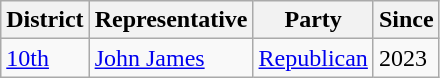<table class="wikitable">
<tr>
<th>District</th>
<th>Representative</th>
<th>Party</th>
<th>Since</th>
</tr>
<tr>
<td><a href='#'>10th</a></td>
<td><a href='#'>John James</a></td>
<td><a href='#'>Republican</a></td>
<td>2023</td>
</tr>
</table>
